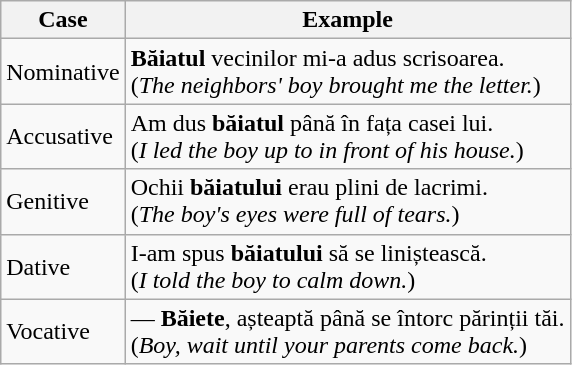<table class="wikitable">
<tr>
<th>Case</th>
<th>Example</th>
</tr>
<tr>
<td>Nominative</td>
<td><strong>Băiatul</strong> vecinilor mi-a adus scrisoarea.<br>(<em>The neighbors' boy brought me the letter.</em>)</td>
</tr>
<tr>
<td>Accusative</td>
<td>Am dus <strong>băiatul</strong> până în fața casei lui.<br>(<em>I led the boy up to in front of his house.</em>)</td>
</tr>
<tr>
<td>Genitive</td>
<td>Ochii <strong>băiatului</strong> erau plini de lacrimi.<br>(<em>The boy's eyes were full of tears.</em>)</td>
</tr>
<tr>
<td>Dative</td>
<td>I-am spus <strong>băiatului</strong> să se liniștească.<br>(<em>I told the boy to calm down.</em>)</td>
</tr>
<tr>
<td>Vocative</td>
<td>— <strong>Băiete</strong>, așteaptă până se întorc părinții tăi.<br>(<em>Boy, wait until your parents come back.</em>)</td>
</tr>
</table>
